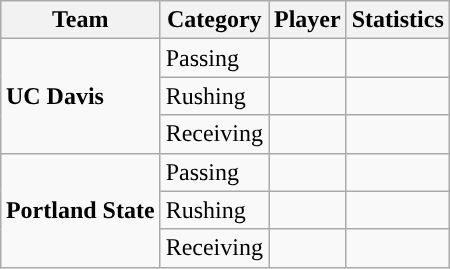<table class="wikitable" style="float: right;">
<tr>
<th>Team</th>
<th>Category</th>
<th>Player</th>
<th>Statistics</th>
</tr>
<tr>
<td rowspan=3><strong>UC Davis</strong></td>
<td>Passing</td>
<td></td>
<td></td>
</tr>
<tr>
<td>Rushing</td>
<td></td>
<td></td>
</tr>
<tr>
<td>Receiving</td>
<td></td>
<td></td>
</tr>
<tr>
<td rowspan=3><strong>Portland State</strong></td>
<td>Passing</td>
<td></td>
<td></td>
</tr>
<tr>
<td>Rushing</td>
<td></td>
<td></td>
</tr>
<tr>
<td>Receiving</td>
<td></td>
<td></td>
</tr>
</table>
